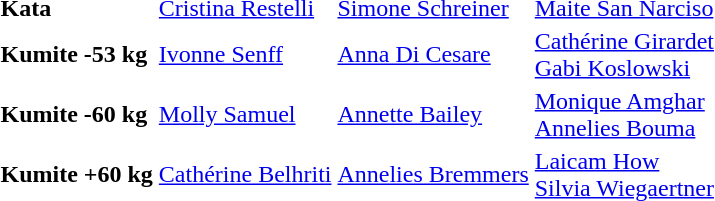<table>
<tr>
<td><strong>Kata</strong></td>
<td> <a href='#'>Cristina Restelli</a></td>
<td> <a href='#'>Simone Schreiner</a></td>
<td> <a href='#'>Maite San Narciso</a></td>
</tr>
<tr>
<td><strong>Kumite -53 kg</strong></td>
<td> <a href='#'>Ivonne Senff</a></td>
<td> <a href='#'>Anna Di Cesare</a></td>
<td> <a href='#'>Cathérine Girardet</a> <br>  <a href='#'>Gabi Koslowski</a></td>
</tr>
<tr>
<td><strong>Kumite -60 kg</strong></td>
<td> <a href='#'>Molly Samuel</a></td>
<td> <a href='#'>Annette Bailey</a></td>
<td> <a href='#'>Monique Amghar</a> <br>  <a href='#'>Annelies Bouma</a></td>
</tr>
<tr>
<td><strong>Kumite +60 kg</strong></td>
<td> <a href='#'>Cathérine Belhriti</a></td>
<td> <a href='#'>Annelies Bremmers</a></td>
<td> <a href='#'>Laicam How</a> <br>  <a href='#'>Silvia Wiegaertner</a></td>
</tr>
</table>
